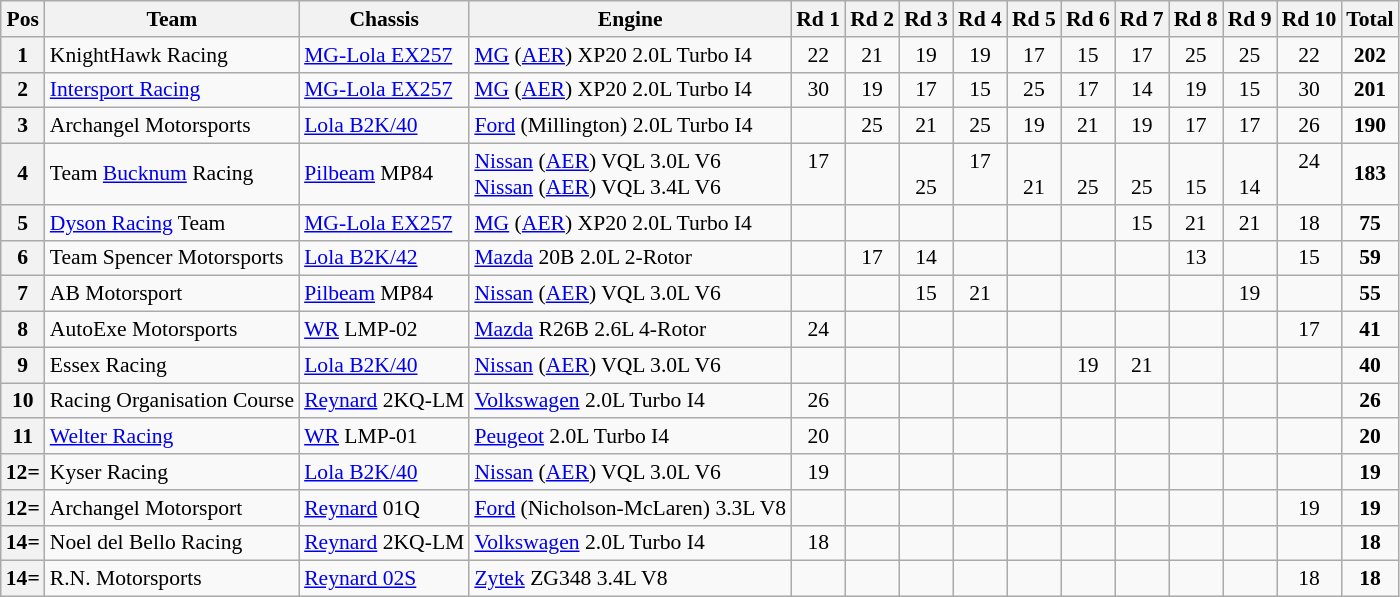<table class="wikitable" style="font-size: 90%;">
<tr>
<th>Pos</th>
<th>Team</th>
<th>Chassis</th>
<th>Engine</th>
<th>Rd 1</th>
<th>Rd 2</th>
<th>Rd 3</th>
<th>Rd 4</th>
<th>Rd 5</th>
<th>Rd 6</th>
<th>Rd 7</th>
<th>Rd 8</th>
<th>Rd 9</th>
<th>Rd 10</th>
<th>Total</th>
</tr>
<tr>
<th>1</th>
<td> KnightHawk Racing</td>
<td><a href='#'>MG-Lola EX257</a></td>
<td><a href='#'>MG</a> (<a href='#'>AER</a>) XP20 2.0L Turbo I4</td>
<td align="center">22</td>
<td align="center">21</td>
<td align="center">19</td>
<td align="center">19</td>
<td align="center">17</td>
<td align="center">15</td>
<td align="center">17</td>
<td align="center">25</td>
<td align="center">25</td>
<td align="center">22</td>
<td align="center"><strong>202</strong></td>
</tr>
<tr>
<th>2</th>
<td> <a href='#'>Intersport Racing</a></td>
<td><a href='#'>MG-Lola EX257</a></td>
<td><a href='#'>MG</a> (<a href='#'>AER</a>) XP20 2.0L Turbo I4</td>
<td align="center">30</td>
<td align="center">19</td>
<td align="center">17</td>
<td align="center">15</td>
<td align="center">25</td>
<td align="center">17</td>
<td align="center">14</td>
<td align="center">19</td>
<td align="center">15</td>
<td align="center">30</td>
<td align="center"><strong>201</strong></td>
</tr>
<tr>
<th>3</th>
<td> Archangel Motorsports</td>
<td><a href='#'>Lola B2K/40</a></td>
<td><a href='#'>Ford</a> (Millington) 2.0L Turbo I4</td>
<td></td>
<td align="center">25</td>
<td align="center">21</td>
<td align="center">25</td>
<td align="center">19</td>
<td align="center">21</td>
<td align="center">19</td>
<td align="center">17</td>
<td align="center">17</td>
<td align="center">26</td>
<td align="center"><strong>190</strong></td>
</tr>
<tr>
<th>4</th>
<td> Team <a href='#'>Bucknum</a> Racing</td>
<td><a href='#'>Pilbeam</a> MP84</td>
<td><a href='#'>Nissan</a> (<a href='#'>AER</a>) VQL 3.0L V6<br><a href='#'>Nissan</a> (<a href='#'>AER</a>) VQL 3.4L V6</td>
<td align="center">17<br><br></td>
<td></td>
<td align="center"><br>25</td>
<td align="center">17<br><br></td>
<td align="center"><br>21</td>
<td align="center"><br>25</td>
<td align="center"><br>25</td>
<td align="center"><br>15</td>
<td align="center"><br>14</td>
<td align="center">24<br><br></td>
<td align="center"><strong>183</strong></td>
</tr>
<tr>
<th>5</th>
<td> <a href='#'>Dyson Racing</a> Team</td>
<td><a href='#'>MG-Lola EX257</a></td>
<td><a href='#'>MG</a> (<a href='#'>AER</a>) XP20 2.0L Turbo I4</td>
<td></td>
<td></td>
<td></td>
<td></td>
<td></td>
<td></td>
<td align="center">15</td>
<td align="center">21</td>
<td align="center">21</td>
<td align="center">18</td>
<td align="center"><strong>75</strong></td>
</tr>
<tr>
<th>6</th>
<td> Team Spencer Motorsports</td>
<td><a href='#'>Lola B2K/42</a></td>
<td><a href='#'>Mazda</a> 20B 2.0L 2-Rotor</td>
<td></td>
<td align="center">17</td>
<td align="center">14</td>
<td></td>
<td></td>
<td></td>
<td></td>
<td align="center">13</td>
<td></td>
<td align="center">15</td>
<td align="center"><strong>59</strong></td>
</tr>
<tr>
<th>7</th>
<td> AB Motorsport</td>
<td><a href='#'>Pilbeam</a> MP84</td>
<td><a href='#'>Nissan</a> (<a href='#'>AER</a>) VQL 3.0L V6</td>
<td></td>
<td></td>
<td align="center">15</td>
<td align="center">21</td>
<td></td>
<td></td>
<td></td>
<td></td>
<td align="center">19</td>
<td></td>
<td align="center"><strong>55</strong></td>
</tr>
<tr>
<th>8</th>
<td> AutoExe Motorsports</td>
<td><a href='#'>WR</a> LMP-02</td>
<td><a href='#'>Mazda</a> R26B 2.6L 4-Rotor</td>
<td align="center">24</td>
<td></td>
<td></td>
<td></td>
<td></td>
<td></td>
<td></td>
<td></td>
<td></td>
<td align="center">17</td>
<td align="center"><strong>41</strong></td>
</tr>
<tr>
<th>9</th>
<td> Essex Racing</td>
<td><a href='#'>Lola B2K/40</a></td>
<td><a href='#'>Nissan</a> (<a href='#'>AER</a>) VQL 3.0L V6</td>
<td></td>
<td></td>
<td></td>
<td></td>
<td></td>
<td align="center">19</td>
<td align="center">21</td>
<td></td>
<td></td>
<td></td>
<td align="center"><strong>40</strong></td>
</tr>
<tr>
<th>10</th>
<td> Racing Organisation Course</td>
<td><a href='#'>Reynard</a> 2KQ-LM</td>
<td><a href='#'>Volkswagen</a> 2.0L Turbo I4</td>
<td align="center">26</td>
<td></td>
<td></td>
<td></td>
<td></td>
<td></td>
<td></td>
<td></td>
<td></td>
<td></td>
<td align="center"><strong>26</strong></td>
</tr>
<tr>
<th>11</th>
<td> <a href='#'>Welter Racing</a></td>
<td><a href='#'>WR</a> LMP-01</td>
<td><a href='#'>Peugeot</a> 2.0L Turbo I4</td>
<td align="center">20</td>
<td></td>
<td></td>
<td></td>
<td></td>
<td></td>
<td></td>
<td></td>
<td></td>
<td></td>
<td align="center"><strong>20</strong></td>
</tr>
<tr>
<th>12=</th>
<td> Kyser Racing</td>
<td><a href='#'>Lola B2K/40</a></td>
<td><a href='#'>Nissan</a> (<a href='#'>AER</a>) VQL 3.0L V6</td>
<td align="center">19</td>
<td></td>
<td></td>
<td></td>
<td></td>
<td></td>
<td></td>
<td></td>
<td></td>
<td></td>
<td align="center"><strong>19</strong></td>
</tr>
<tr>
<th>12=</th>
<td> Archangel Motorsport</td>
<td><a href='#'>Reynard</a> 01Q</td>
<td><a href='#'>Ford</a> (Nicholson-McLaren) 3.3L V8</td>
<td></td>
<td></td>
<td></td>
<td></td>
<td></td>
<td></td>
<td></td>
<td></td>
<td></td>
<td align="center">19</td>
<td align="center"><strong>19</strong></td>
</tr>
<tr>
<th>14=</th>
<td> Noel del Bello Racing</td>
<td><a href='#'>Reynard</a> 2KQ-LM</td>
<td><a href='#'>Volkswagen</a> 2.0L Turbo I4</td>
<td align="center">18</td>
<td></td>
<td></td>
<td></td>
<td></td>
<td></td>
<td></td>
<td></td>
<td></td>
<td></td>
<td align="center"><strong>18</strong></td>
</tr>
<tr>
<th>14=</th>
<td> R.N. Motorsports</td>
<td><a href='#'>Reynard 02S</a></td>
<td><a href='#'>Zytek</a> ZG348 3.4L V8</td>
<td></td>
<td></td>
<td></td>
<td></td>
<td></td>
<td></td>
<td></td>
<td></td>
<td></td>
<td align="center">18</td>
<td align="center"><strong>18</strong></td>
</tr>
</table>
